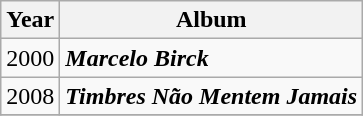<table class="wikitable">
<tr>
<th>Year</th>
<th>Album</th>
</tr>
<tr>
<td>2000</td>
<td><strong><em>Marcelo Birck</em></strong></td>
</tr>
<tr>
<td>2008</td>
<td><strong><em>Timbres Não Mentem Jamais</em></strong></td>
</tr>
<tr>
</tr>
</table>
